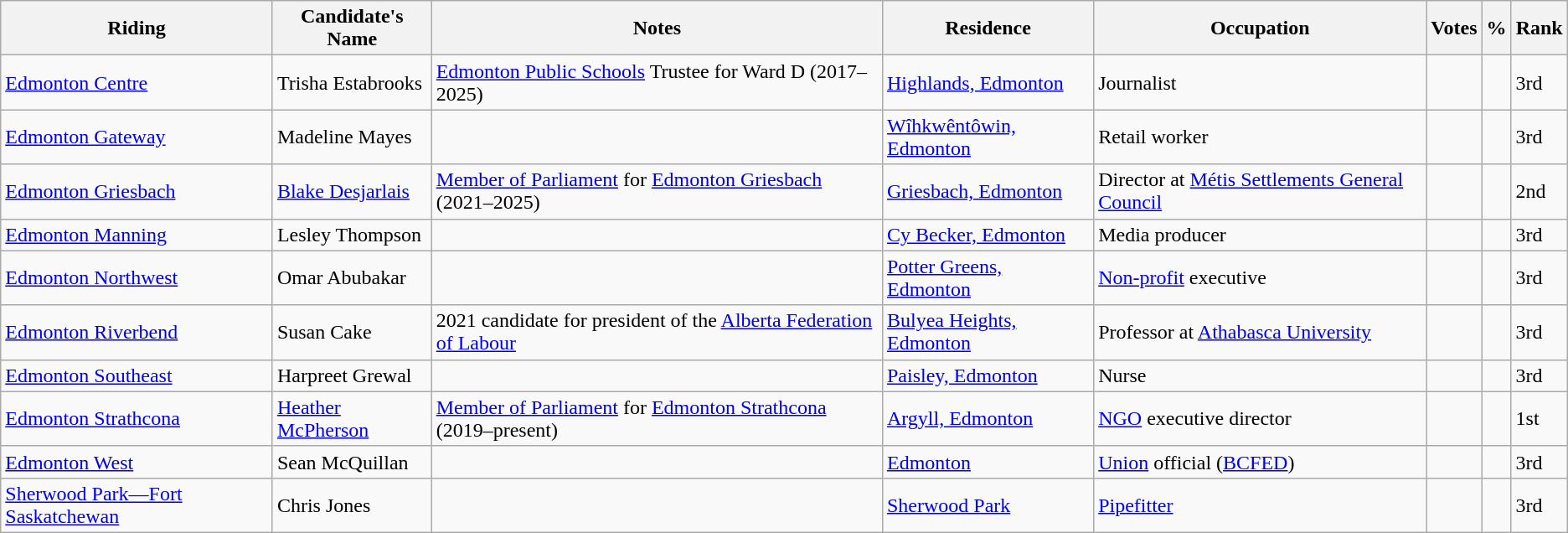<table class="wikitable sortable">
<tr>
<th>Riding<br></th>
<th>Candidate's Name</th>
<th>Notes</th>
<th>Residence</th>
<th>Occupation</th>
<th>Votes</th>
<th>%</th>
<th>Rank</th>
</tr>
<tr>
<td><a href='#'>Edmonton Centre</a></td>
<td>Trisha Estabrooks</td>
<td><a href='#'>Edmonton Public Schools</a> Trustee for Ward D (2017–2025)</td>
<td><a href='#'>Highlands, Edmonton</a></td>
<td>Journalist</td>
<td></td>
<td></td>
<td>3rd</td>
</tr>
<tr>
<td><a href='#'>Edmonton Gateway</a></td>
<td>Madeline Mayes</td>
<td></td>
<td><a href='#'>Wîhkwêntôwin, Edmonton</a></td>
<td>Retail worker</td>
<td></td>
<td></td>
<td>3rd</td>
</tr>
<tr>
<td><a href='#'>Edmonton Griesbach</a></td>
<td><a href='#'>Blake Desjarlais</a></td>
<td><a href='#'>Member of Parliament</a> for <a href='#'>Edmonton Griesbach</a> (2021–2025)</td>
<td><a href='#'>Griesbach, Edmonton</a></td>
<td>Director at <a href='#'>Métis Settlements General Council</a></td>
<td></td>
<td></td>
<td>2nd</td>
</tr>
<tr>
<td><a href='#'>Edmonton Manning</a></td>
<td>Lesley Thompson</td>
<td></td>
<td><a href='#'>Cy Becker, Edmonton</a></td>
<td>Media producer</td>
<td></td>
<td></td>
<td>3rd</td>
</tr>
<tr>
<td><a href='#'>Edmonton Northwest</a></td>
<td>Omar Abubakar</td>
<td></td>
<td><a href='#'>Potter Greens, Edmonton</a></td>
<td><a href='#'>Non-profit</a> executive</td>
<td></td>
<td></td>
<td>3rd</td>
</tr>
<tr>
<td><a href='#'>Edmonton Riverbend</a></td>
<td>Susan Cake</td>
<td>2021 candidate for president of the <a href='#'>Alberta Federation of Labour</a></td>
<td><a href='#'>Bulyea Heights, Edmonton</a></td>
<td>Professor at <a href='#'>Athabasca University</a></td>
<td></td>
<td></td>
<td>3rd</td>
</tr>
<tr>
<td><a href='#'>Edmonton Southeast</a></td>
<td>Harpreet Grewal</td>
<td></td>
<td><a href='#'>Paisley, Edmonton</a></td>
<td>Nurse</td>
<td></td>
<td></td>
<td>3rd</td>
</tr>
<tr>
<td><a href='#'>Edmonton Strathcona</a></td>
<td><a href='#'>Heather McPherson</a></td>
<td><a href='#'>Member of Parliament</a> for <a href='#'>Edmonton Strathcona</a> (2019–present)</td>
<td><a href='#'>Argyll, Edmonton</a></td>
<td><a href='#'>NGO</a> executive director</td>
<td></td>
<td></td>
<td>1st</td>
</tr>
<tr>
<td><a href='#'>Edmonton West</a></td>
<td>Sean McQuillan</td>
<td></td>
<td><a href='#'>Edmonton</a></td>
<td><a href='#'>Union</a> official (<a href='#'>BCFED</a>)</td>
<td></td>
<td></td>
<td>3rd</td>
</tr>
<tr>
<td><a href='#'>Sherwood Park—Fort Saskatchewan</a></td>
<td>Chris Jones</td>
<td></td>
<td><a href='#'>Sherwood Park</a></td>
<td><a href='#'>Pipefitter</a></td>
<td></td>
<td></td>
<td>3rd</td>
</tr>
</table>
